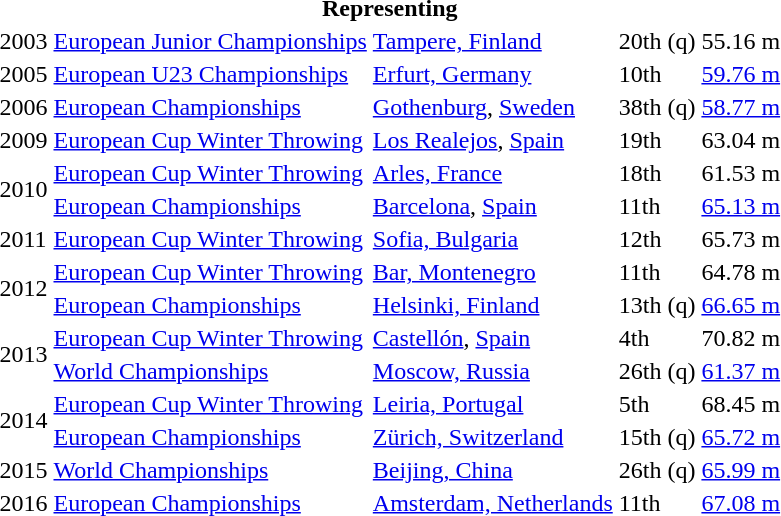<table>
<tr>
<th colspan="6">Representing </th>
</tr>
<tr>
<td>2003</td>
<td><a href='#'>European Junior Championships</a></td>
<td><a href='#'>Tampere, Finland</a></td>
<td>20th (q)</td>
<td>55.16 m</td>
</tr>
<tr>
<td>2005</td>
<td><a href='#'>European U23 Championships</a></td>
<td><a href='#'>Erfurt, Germany</a></td>
<td>10th</td>
<td><a href='#'>59.76 m</a></td>
</tr>
<tr>
<td>2006</td>
<td><a href='#'>European Championships</a></td>
<td><a href='#'>Gothenburg</a>, <a href='#'>Sweden</a></td>
<td>38th (q)</td>
<td><a href='#'>58.77 m</a></td>
</tr>
<tr>
<td>2009</td>
<td><a href='#'>European Cup Winter Throwing</a></td>
<td><a href='#'>Los Realejos</a>, <a href='#'>Spain</a></td>
<td>19th</td>
<td>63.04 m</td>
</tr>
<tr>
<td rowspan=2>2010</td>
<td><a href='#'>European Cup Winter Throwing</a></td>
<td><a href='#'>Arles, France</a></td>
<td>18th</td>
<td>61.53 m</td>
</tr>
<tr>
<td><a href='#'>European Championships</a></td>
<td><a href='#'>Barcelona</a>, <a href='#'>Spain</a></td>
<td>11th</td>
<td><a href='#'>65.13 m</a></td>
</tr>
<tr>
<td>2011</td>
<td><a href='#'>European Cup Winter Throwing</a></td>
<td><a href='#'>Sofia, Bulgaria</a></td>
<td>12th</td>
<td>65.73 m</td>
</tr>
<tr>
<td rowspan=2>2012</td>
<td><a href='#'>European Cup Winter Throwing</a></td>
<td><a href='#'>Bar, Montenegro</a></td>
<td>11th</td>
<td>64.78 m</td>
</tr>
<tr>
<td><a href='#'>European Championships</a></td>
<td><a href='#'>Helsinki, Finland</a></td>
<td>13th (q)</td>
<td><a href='#'>66.65 m</a></td>
</tr>
<tr>
<td rowspan=2>2013</td>
<td><a href='#'>European Cup Winter Throwing</a></td>
<td><a href='#'>Castellón</a>, <a href='#'>Spain</a></td>
<td>4th</td>
<td>70.82 m</td>
</tr>
<tr>
<td><a href='#'>World Championships</a></td>
<td><a href='#'>Moscow, Russia</a></td>
<td>26th (q)</td>
<td><a href='#'>61.37 m</a></td>
</tr>
<tr>
<td rowspan=2>2014</td>
<td><a href='#'>European Cup Winter Throwing</a></td>
<td><a href='#'>Leiria, Portugal</a></td>
<td>5th</td>
<td>68.45 m</td>
</tr>
<tr>
<td><a href='#'>European Championships</a></td>
<td><a href='#'>Zürich, Switzerland</a></td>
<td>15th (q)</td>
<td><a href='#'>65.72 m</a></td>
</tr>
<tr>
<td>2015</td>
<td><a href='#'>World Championships</a></td>
<td><a href='#'>Beijing, China</a></td>
<td>26th (q)</td>
<td><a href='#'>65.99 m</a></td>
</tr>
<tr>
<td>2016</td>
<td><a href='#'>European Championships</a></td>
<td><a href='#'>Amsterdam, Netherlands</a></td>
<td>11th</td>
<td><a href='#'>67.08 m</a></td>
</tr>
</table>
